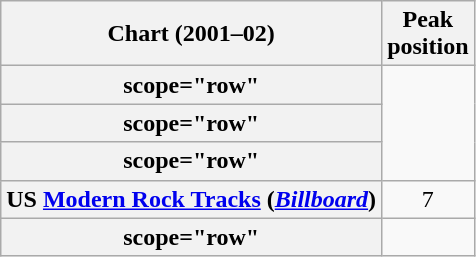<table class="wikitable sortable plainrowheaders" style="text-align:center;">
<tr>
<th scope="col">Chart (2001–02)</th>
<th scope="col">Peak<br>position</th>
</tr>
<tr>
<th>scope="row"  </th>
</tr>
<tr>
<th>scope="row"  </th>
</tr>
<tr>
<th>scope="row" </th>
</tr>
<tr>
<th scope="row">US <a href='#'>Modern Rock Tracks</a> (<em><a href='#'>Billboard</a></em>)</th>
<td align="center">7</td>
</tr>
<tr>
<th>scope="row"  </th>
</tr>
</table>
